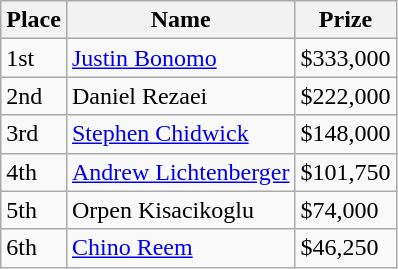<table class="wikitable">
<tr>
<th>Place</th>
<th>Name</th>
<th>Prize</th>
</tr>
<tr>
<td>1st</td>
<td> <a href='#'>Justin Bonomo</a></td>
<td>$333,000</td>
</tr>
<tr>
<td>2nd</td>
<td> Daniel Rezaei</td>
<td>$222,000</td>
</tr>
<tr>
<td>3rd</td>
<td> <a href='#'>Stephen Chidwick</a></td>
<td>$148,000</td>
</tr>
<tr>
<td>4th</td>
<td> <a href='#'>Andrew Lichtenberger</a></td>
<td>$101,750</td>
</tr>
<tr>
<td>5th</td>
<td> Orpen Kisacikoglu</td>
<td>$74,000</td>
</tr>
<tr>
<td>6th</td>
<td> <a href='#'>Chino Reem</a></td>
<td>$46,250</td>
</tr>
</table>
